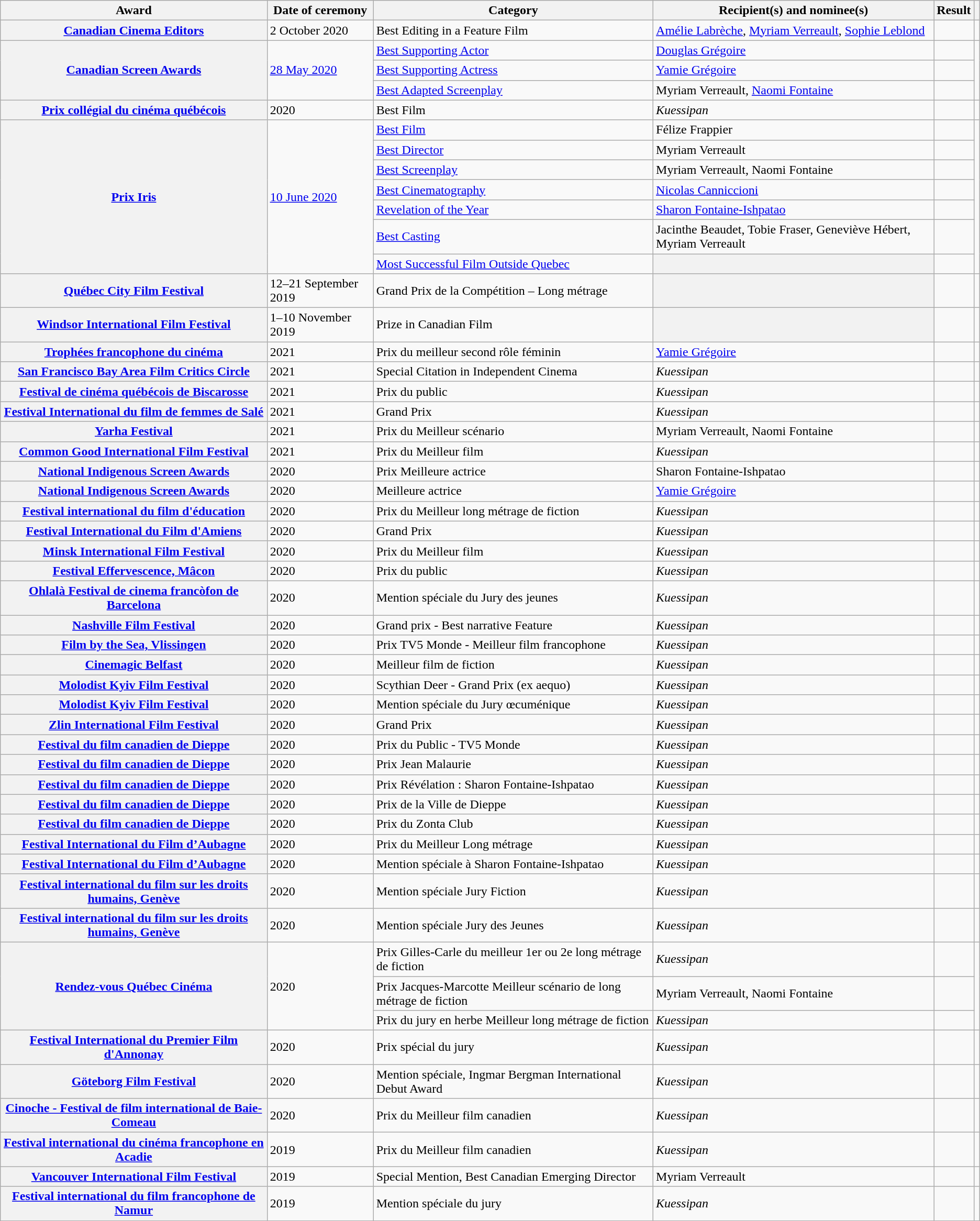<table class="wikitable plainrowheaders sortable">
<tr>
<th scope="col">Award</th>
<th scope="col">Date of ceremony</th>
<th scope="col">Category</th>
<th scope="col">Recipient(s) and nominee(s)</th>
<th scope="col">Result</th>
<th scope="col" class="unsortable"></th>
</tr>
<tr>
<th scope="row"><a href='#'>Canadian Cinema Editors</a></th>
<td>2 October 2020</td>
<td>Best Editing in a Feature Film</td>
<td><a href='#'>Amélie Labrèche</a>, <a href='#'>Myriam Verreault</a>, <a href='#'>Sophie Leblond</a></td>
<td></td>
<td></td>
</tr>
<tr>
<th scope="row" rowspan=3><a href='#'>Canadian Screen Awards</a></th>
<td rowspan="3"><a href='#'>28 May 2020</a></td>
<td><a href='#'>Best Supporting Actor</a></td>
<td><a href='#'>Douglas Grégoire</a></td>
<td></td>
<td rowspan="3"></td>
</tr>
<tr>
<td><a href='#'>Best Supporting Actress</a></td>
<td><a href='#'>Yamie Grégoire</a></td>
<td></td>
</tr>
<tr>
<td><a href='#'>Best Adapted Screenplay</a></td>
<td>Myriam Verreault, <a href='#'>Naomi Fontaine</a></td>
<td></td>
</tr>
<tr>
<th scope="row"><a href='#'>Prix collégial du cinéma québécois</a></th>
<td>2020</td>
<td>Best Film</td>
<td><em>Kuessipan</em></td>
<td></td>
<td></td>
</tr>
<tr>
<th scope="row" rowspan=7><a href='#'>Prix Iris</a></th>
<td rowspan="7"><a href='#'>10 June 2020</a></td>
<td><a href='#'>Best Film</a></td>
<td>Félize Frappier</td>
<td></td>
<td rowspan="7"></td>
</tr>
<tr>
<td><a href='#'>Best Director</a></td>
<td>Myriam Verreault</td>
<td></td>
</tr>
<tr>
<td><a href='#'>Best Screenplay</a></td>
<td>Myriam Verreault, Naomi Fontaine</td>
<td></td>
</tr>
<tr>
<td><a href='#'>Best Cinematography</a></td>
<td><a href='#'>Nicolas Canniccioni</a></td>
<td></td>
</tr>
<tr>
<td><a href='#'>Revelation of the Year</a></td>
<td><a href='#'>Sharon Fontaine-Ishpatao</a></td>
<td></td>
</tr>
<tr>
<td><a href='#'>Best Casting</a></td>
<td>Jacinthe Beaudet, Tobie Fraser, Geneviève Hébert, Myriam Verreault</td>
<td></td>
</tr>
<tr>
<td><a href='#'>Most Successful Film Outside Quebec</a></td>
<th></th>
<td></td>
</tr>
<tr>
<th scope="row"><a href='#'>Québec City Film Festival</a></th>
<td>12–21 September 2019</td>
<td>Grand Prix de la Compétition – Long métrage</td>
<th></th>
<td></td>
<td></td>
</tr>
<tr>
<th scope="row"><a href='#'>Windsor International Film Festival</a></th>
<td>1–10 November 2019</td>
<td>Prize in Canadian Film</td>
<th></th>
<td></td>
<td></td>
</tr>
<tr>
<th scope="row"><a href='#'>Trophées francophone du cinéma</a></th>
<td>2021</td>
<td>Prix du meilleur second rôle féminin</td>
<td><a href='#'>Yamie Grégoire</a></td>
<td></td>
<td></td>
</tr>
<tr>
<th scope="row"><a href='#'>San Francisco Bay Area Film Critics Circle</a></th>
<td>2021</td>
<td>Special Citation in Independent Cinema</td>
<td><em>Kuessipan</em></td>
<td></td>
<td></td>
</tr>
<tr>
<th scope="row"><a href='#'>Festival de cinéma québécois de Biscarosse</a></th>
<td>2021</td>
<td>Prix du public</td>
<td><em>Kuessipan</em></td>
<td></td>
<td></td>
</tr>
<tr>
<th scope="row"><a href='#'>Festival International du film de femmes de Salé</a></th>
<td>2021</td>
<td>Grand Prix</td>
<td><em>Kuessipan</em></td>
<td></td>
<td></td>
</tr>
<tr>
<th scope="row"><a href='#'>Yarha Festival</a></th>
<td>2021</td>
<td>Prix du Meilleur scénario</td>
<td>Myriam Verreault, Naomi Fontaine</td>
<td></td>
<td></td>
</tr>
<tr>
<th scope="row"><a href='#'>Common Good International Film Festival</a></th>
<td>2021</td>
<td>Prix du Meilleur film</td>
<td><em>Kuessipan</em></td>
<td></td>
<td></td>
</tr>
<tr>
<th scope="row"><a href='#'>National Indigenous Screen Awards</a></th>
<td>2020</td>
<td>Prix Meilleure actrice</td>
<td>Sharon Fontaine-Ishpatao</td>
<td></td>
<td></td>
</tr>
<tr>
<th scope="row"><a href='#'>National Indigenous Screen Awards</a></th>
<td>2020</td>
<td>Meilleure actrice</td>
<td><a href='#'>Yamie Grégoire</a></td>
<td></td>
<td></td>
</tr>
<tr>
<th scope="row"><a href='#'>Festival international du film d'éducation</a></th>
<td>2020</td>
<td>Prix du Meilleur long métrage de fiction</td>
<td><em>Kuessipan</em></td>
<td></td>
<td></td>
</tr>
<tr>
<th scope="row"><a href='#'>Festival International du Film d'Amiens</a></th>
<td>2020</td>
<td>Grand Prix</td>
<td><em>Kuessipan</em></td>
<td></td>
<td></td>
</tr>
<tr>
<th scope="row"><a href='#'>Minsk International Film Festival</a></th>
<td>2020</td>
<td>Prix du Meilleur film</td>
<td><em>Kuessipan</em></td>
<td></td>
<td></td>
</tr>
<tr>
<th scope="row"><a href='#'>Festival Effervescence, Mâcon</a></th>
<td>2020</td>
<td>Prix du public</td>
<td><em>Kuessipan</em></td>
<td></td>
<td></td>
</tr>
<tr>
<th scope="row"><a href='#'>Ohlalà Festival de cinema francòfon de Barcelona</a></th>
<td>2020</td>
<td>Mention spéciale du Jury des jeunes</td>
<td><em>Kuessipan</em></td>
<td></td>
<td></td>
</tr>
<tr>
<th scope="row"><a href='#'>Nashville Film Festival</a></th>
<td>2020</td>
<td>Grand prix - Best narrative Feature</td>
<td><em>Kuessipan</em></td>
<td></td>
<td></td>
</tr>
<tr>
<th scope="row"><a href='#'>Film by the Sea, Vlissingen</a></th>
<td>2020</td>
<td>Prix TV5 Monde - Meilleur film francophone</td>
<td><em>Kuessipan</em></td>
<td></td>
<td></td>
</tr>
<tr>
<th scope="row"><a href='#'>Cinemagic Belfast</a></th>
<td>2020</td>
<td>Meilleur film de fiction</td>
<td><em>Kuessipan</em></td>
<td></td>
<td></td>
</tr>
<tr>
<th scope="row"><a href='#'>Molodist Kyiv Film Festival</a></th>
<td>2020</td>
<td>Scythian Deer - Grand Prix (ex aequo)</td>
<td><em>Kuessipan</em></td>
<td></td>
<td></td>
</tr>
<tr>
<th scope="row"><a href='#'>Molodist Kyiv Film Festival</a></th>
<td>2020</td>
<td>Mention spéciale du Jury œcuménique</td>
<td><em>Kuessipan</em></td>
<td></td>
<td></td>
</tr>
<tr>
<th scope="row"><a href='#'>Zlin International Film Festival</a></th>
<td>2020</td>
<td>Grand Prix</td>
<td><em>Kuessipan</em></td>
<td></td>
<td></td>
</tr>
<tr>
<th scope="row"><a href='#'>Festival du film canadien de Dieppe</a></th>
<td>2020</td>
<td>Prix du Public - TV5 Monde</td>
<td><em>Kuessipan</em></td>
<td></td>
<td></td>
</tr>
<tr>
<th scope="row"><a href='#'>Festival du film canadien de Dieppe</a></th>
<td>2020</td>
<td>Prix Jean Malaurie</td>
<td><em>Kuessipan</em></td>
<td></td>
<td></td>
</tr>
<tr>
<th scope="row"><a href='#'>Festival du film canadien de Dieppe</a></th>
<td>2020</td>
<td>Prix Révélation : Sharon Fontaine-Ishpatao</td>
<td><em>Kuessipan</em></td>
<td></td>
<td></td>
</tr>
<tr>
<th scope="row"><a href='#'>Festival du film canadien de Dieppe</a></th>
<td>2020</td>
<td>Prix de la Ville de Dieppe</td>
<td><em>Kuessipan</em></td>
<td></td>
<td></td>
</tr>
<tr>
<th scope="row"><a href='#'>Festival du film canadien de Dieppe</a></th>
<td>2020</td>
<td>Prix du Zonta Club</td>
<td><em>Kuessipan</em></td>
<td></td>
<td></td>
</tr>
<tr>
<th scope="row"><a href='#'>Festival International du Film d’Aubagne</a></th>
<td>2020</td>
<td>Prix du Meilleur Long métrage</td>
<td><em>Kuessipan</em></td>
<td></td>
<td></td>
</tr>
<tr>
<th scope="row"><a href='#'>Festival International du Film d’Aubagne</a></th>
<td>2020</td>
<td>Mention spéciale à Sharon Fontaine-Ishpatao</td>
<td><em>Kuessipan</em></td>
<td></td>
<td></td>
</tr>
<tr>
<th scope="row"><a href='#'>Festival international du film sur les droits humains, Genève</a></th>
<td>2020</td>
<td>Mention spéciale Jury Fiction</td>
<td><em>Kuessipan</em></td>
<td></td>
<td></td>
</tr>
<tr>
<th scope="row"><a href='#'>Festival international du film sur les droits humains, Genève</a></th>
<td>2020</td>
<td>Mention spéciale Jury des Jeunes</td>
<td><em>Kuessipan</em></td>
<td></td>
<td></td>
</tr>
<tr>
<th scope="row" rowspan=3><a href='#'>Rendez-vous Québec Cinéma</a></th>
<td rowspan=3>2020</td>
<td>Prix Gilles-Carle du meilleur 1er ou 2e long métrage de fiction</td>
<td><em>Kuessipan</em></td>
<td></td>
<td rowspan=3></td>
</tr>
<tr>
<td>Prix Jacques-Marcotte Meilleur scénario de long métrage de fiction</td>
<td>Myriam Verreault, Naomi Fontaine</td>
<td></td>
</tr>
<tr>
<td>Prix du jury en herbe Meilleur long métrage de fiction</td>
<td><em>Kuessipan</em></td>
<td></td>
</tr>
<tr>
<th scope="row"><a href='#'>Festival International du Premier Film d'Annonay</a></th>
<td>2020</td>
<td>Prix spécial du jury</td>
<td><em>Kuessipan</em></td>
<td></td>
<td></td>
</tr>
<tr>
<th scope="row"><a href='#'>Göteborg Film Festival</a></th>
<td>2020</td>
<td>Mention spéciale, Ingmar Bergman International Debut Award</td>
<td><em>Kuessipan</em></td>
<td></td>
<td></td>
</tr>
<tr>
<th scope="row"><a href='#'>Cinoche - Festival de film international de Baie-Comeau</a></th>
<td>2020</td>
<td>Prix du Meilleur film canadien</td>
<td><em>Kuessipan</em></td>
<td></td>
<td></td>
</tr>
<tr>
<th scope="row"><a href='#'>Festival international du cinéma francophone en Acadie</a></th>
<td>2019</td>
<td>Prix du Meilleur film canadien</td>
<td><em>Kuessipan</em></td>
<td></td>
<td></td>
</tr>
<tr>
<th scope="row"><a href='#'>Vancouver International Film Festival</a></th>
<td>2019</td>
<td>Special Mention, Best Canadian Emerging Director</td>
<td>Myriam Verreault</td>
<td></td>
<td></td>
</tr>
<tr>
<th scope="row"><a href='#'>Festival international du film francophone de Namur</a></th>
<td>2019</td>
<td>Mention spéciale du jury</td>
<td><em>Kuessipan</em></td>
<td></td>
<td></td>
</tr>
</table>
